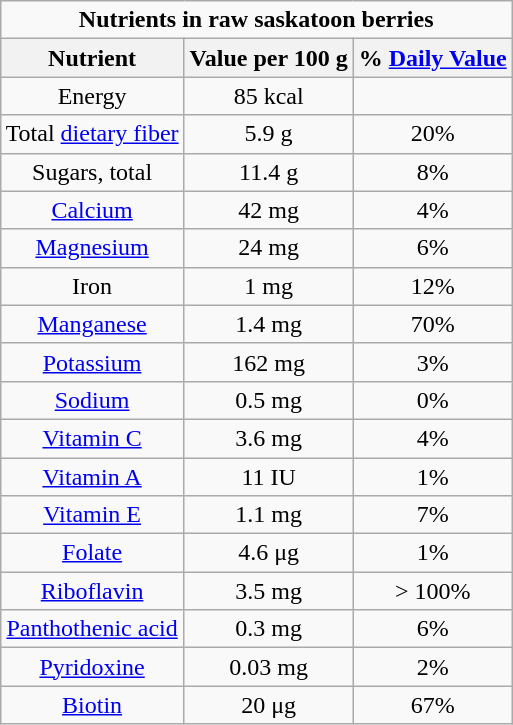<table class="wikitable" style="text-align:center" align=right>
<tr>
<td colspan=3><strong>Nutrients in raw saskatoon berries</strong></td>
</tr>
<tr>
<th>Nutrient</th>
<th>Value per 100 g</th>
<th>% <a href='#'>Daily Value</a></th>
</tr>
<tr>
<td>Energy</td>
<td>85 kcal</td>
<td></td>
</tr>
<tr>
<td>Total <a href='#'>dietary fiber</a></td>
<td>5.9 g</td>
<td>20%</td>
</tr>
<tr>
<td>Sugars, total</td>
<td>11.4 g</td>
<td>8%</td>
</tr>
<tr>
<td><a href='#'>Calcium</a></td>
<td>42 mg</td>
<td>4%</td>
</tr>
<tr>
<td><a href='#'>Magnesium</a></td>
<td>24 mg</td>
<td>6%</td>
</tr>
<tr>
<td>Iron</td>
<td>1 mg</td>
<td>12%</td>
</tr>
<tr>
<td><a href='#'>Manganese</a></td>
<td>1.4 mg</td>
<td>70%</td>
</tr>
<tr>
<td><a href='#'>Potassium</a></td>
<td>162 mg</td>
<td>3%</td>
</tr>
<tr>
<td><a href='#'>Sodium</a></td>
<td>0.5 mg</td>
<td>0%</td>
</tr>
<tr>
<td><a href='#'>Vitamin C</a></td>
<td>3.6 mg</td>
<td>4%</td>
</tr>
<tr>
<td><a href='#'>Vitamin A</a></td>
<td>11 IU</td>
<td>1%</td>
</tr>
<tr>
<td><a href='#'>Vitamin E</a></td>
<td>1.1 mg</td>
<td>7%</td>
</tr>
<tr>
<td><a href='#'>Folate</a></td>
<td>4.6 μg</td>
<td>1%</td>
</tr>
<tr>
<td><a href='#'>Riboflavin</a></td>
<td>3.5 mg</td>
<td>> 100%</td>
</tr>
<tr>
<td><a href='#'>Panthothenic acid</a></td>
<td>0.3 mg</td>
<td>6%</td>
</tr>
<tr>
<td><a href='#'>Pyridoxine</a></td>
<td>0.03 mg</td>
<td>2%</td>
</tr>
<tr>
<td><a href='#'>Biotin</a></td>
<td>20 μg</td>
<td>67%</td>
</tr>
</table>
